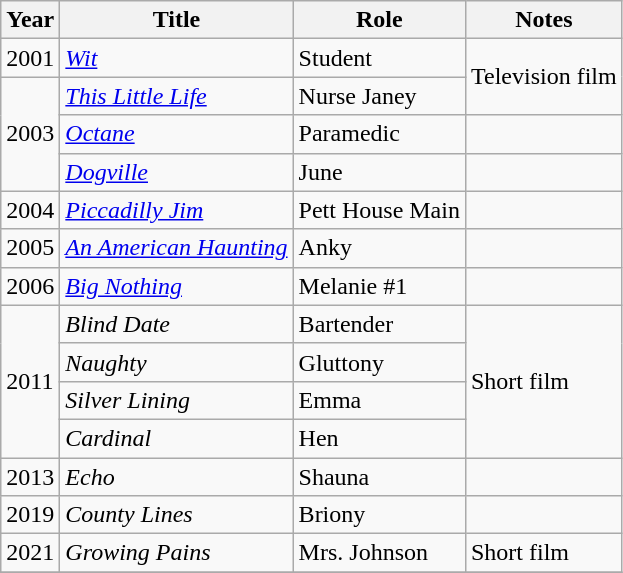<table class="wikitable sortable">
<tr>
<th>Year</th>
<th>Title</th>
<th>Role</th>
<th class="unsortable">Notes</th>
</tr>
<tr>
<td>2001</td>
<td><em><a href='#'>Wit</a></em></td>
<td>Student</td>
<td rowspan="2">Television film</td>
</tr>
<tr>
<td rowspan="3">2003</td>
<td><em><a href='#'>This Little Life</a></em></td>
<td>Nurse Janey</td>
</tr>
<tr>
<td><em><a href='#'>Octane</a></em></td>
<td>Paramedic</td>
<td></td>
</tr>
<tr>
<td><em><a href='#'>Dogville</a></em></td>
<td>June</td>
<td></td>
</tr>
<tr>
<td>2004</td>
<td><em><a href='#'>Piccadilly Jim</a></em></td>
<td>Pett House Main</td>
<td></td>
</tr>
<tr>
<td>2005</td>
<td><em><a href='#'>An American Haunting</a></em></td>
<td>Anky</td>
<td></td>
</tr>
<tr>
<td>2006</td>
<td><em><a href='#'>Big Nothing</a></em></td>
<td>Melanie #1</td>
<td></td>
</tr>
<tr>
<td rowspan="4">2011</td>
<td><em>Blind Date</em></td>
<td>Bartender</td>
<td rowspan="4">Short film</td>
</tr>
<tr>
<td><em>Naughty</em></td>
<td>Gluttony</td>
</tr>
<tr>
<td><em>Silver Lining</em></td>
<td>Emma</td>
</tr>
<tr>
<td><em>Cardinal</em></td>
<td>Hen</td>
</tr>
<tr>
<td>2013</td>
<td><em>Echo</em></td>
<td>Shauna</td>
</tr>
<tr>
<td>2019</td>
<td><em>County Lines</em></td>
<td>Briony</td>
<td></td>
</tr>
<tr>
<td>2021</td>
<td><em>Growing Pains</em></td>
<td>Mrs. Johnson</td>
<td>Short film</td>
</tr>
<tr>
</tr>
</table>
